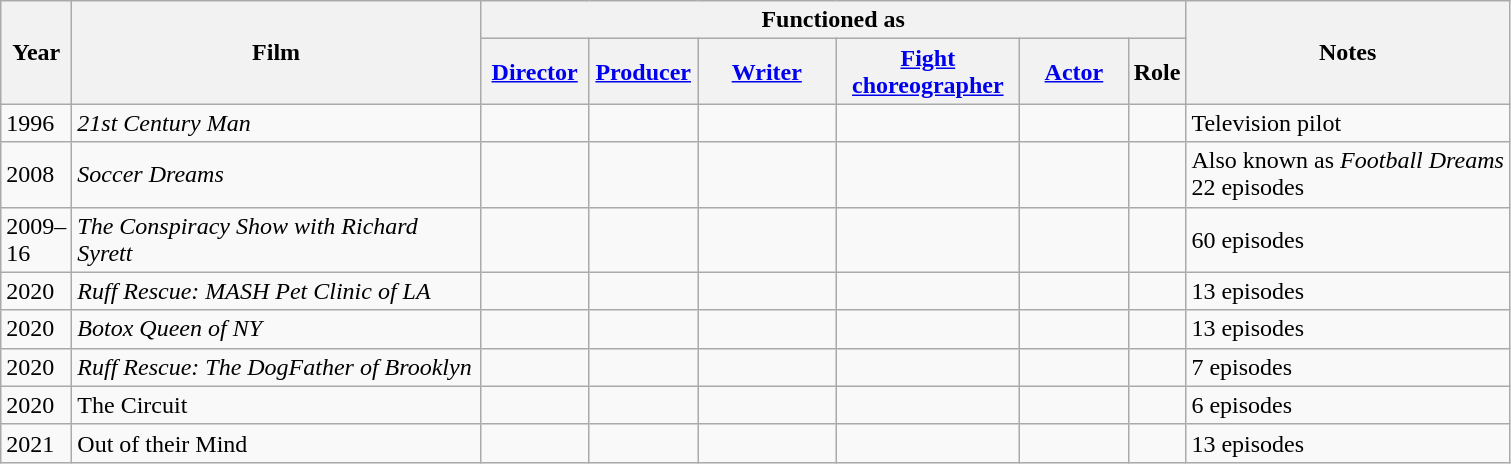<table class="wikitable" style="margin-right: 0;">
<tr>
<th rowspan="2" style="width:33px;">Year</th>
<th rowspan="2" style="width:265px;">Film</th>
<th colspan="6">Functioned as</th>
<th rowspan="2">Notes</th>
</tr>
<tr>
<th style="width:65px;"><a href='#'>Director</a></th>
<th style="width:65px;"><a href='#'>Producer</a></th>
<th style="width:85px;"><a href='#'>Writer</a></th>
<th style="width:115px;"><a href='#'>Fight choreographer</a></th>
<th style="width:65px;"><a href='#'>Actor</a></th>
<th>Role</th>
</tr>
<tr>
<td>1996</td>
<td><em>21st Century Man</em></td>
<td></td>
<td></td>
<td></td>
<td></td>
<td></td>
<td></td>
<td>Television pilot</td>
</tr>
<tr>
<td>2008</td>
<td><em>Soccer Dreams</em></td>
<td></td>
<td></td>
<td></td>
<td></td>
<td></td>
<td></td>
<td>Also known as <em>Football Dreams</em><br>22 episodes</td>
</tr>
<tr>
<td>2009–16</td>
<td><em>The Conspiracy Show with Richard Syrett</em></td>
<td></td>
<td></td>
<td></td>
<td></td>
<td></td>
<td></td>
<td>60 episodes</td>
</tr>
<tr>
<td>2020</td>
<td><em>Ruff Rescue: MASH Pet Clinic of LA</em></td>
<td></td>
<td></td>
<td></td>
<td></td>
<td></td>
<td></td>
<td>13 episodes</td>
</tr>
<tr>
<td>2020</td>
<td><em>Botox Queen of NY</em></td>
<td></td>
<td></td>
<td></td>
<td></td>
<td></td>
<td></td>
<td>13 episodes</td>
</tr>
<tr>
<td>2020</td>
<td><em>Ruff Rescue: The DogFather of Brooklyn</td>
<td></td>
<td></td>
<td></td>
<td></td>
<td></td>
<td></td>
<td>7 episodes</td>
</tr>
<tr>
<td>2020</td>
<td></em>The Circuit<em></td>
<td></td>
<td></td>
<td></td>
<td></td>
<td></td>
<td></td>
<td>6 episodes</td>
</tr>
<tr>
<td>2021</td>
<td></em>Out of their Mind<em></td>
<td></td>
<td></td>
<td></td>
<td></td>
<td></td>
<td></td>
<td>13 episodes</td>
</tr>
</table>
